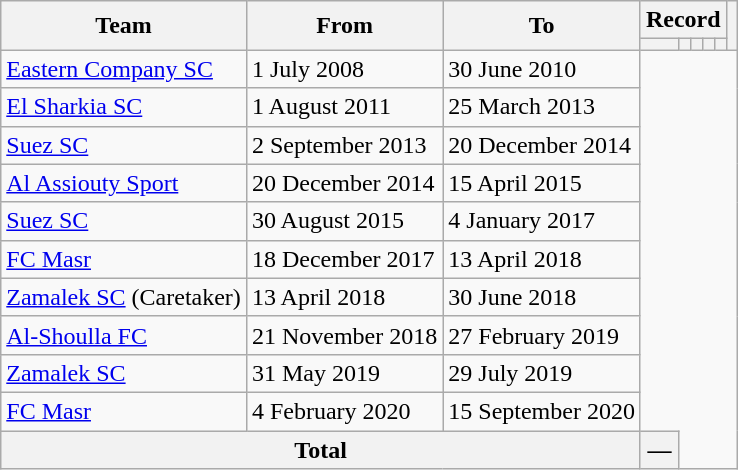<table class=wikitable style=text-align:center>
<tr>
<th rowspan=2>Team</th>
<th rowspan=2>From</th>
<th rowspan=2>To</th>
<th colspan=5>Record</th>
<th rowspan=2></th>
</tr>
<tr>
<th></th>
<th></th>
<th></th>
<th></th>
<th></th>
</tr>
<tr>
<td align=left><a href='#'>Eastern Company SC</a></td>
<td align=left>1 July 2008</td>
<td align=left>30 June 2010<br></td>
</tr>
<tr>
<td align=left><a href='#'>El Sharkia SC</a></td>
<td align=left>1 August 2011</td>
<td align=left>25 March 2013<br></td>
</tr>
<tr>
<td align=left><a href='#'>Suez SC</a></td>
<td align=left>2 September 2013</td>
<td align=left>20 December 2014<br></td>
</tr>
<tr>
<td align=left><a href='#'>Al Assiouty Sport</a></td>
<td align=left>20 December 2014</td>
<td align=left>15 April 2015<br></td>
</tr>
<tr>
<td align=left><a href='#'>Suez SC</a></td>
<td align=left>30 August 2015</td>
<td align=left>4 January 2017<br></td>
</tr>
<tr>
<td align=left><a href='#'>FC Masr</a></td>
<td align=left>18 December 2017</td>
<td align=left>13 April 2018<br></td>
</tr>
<tr>
<td align=left><a href='#'>Zamalek SC</a> (Caretaker)</td>
<td align=left>13 April 2018</td>
<td align=left>30 June 2018<br></td>
</tr>
<tr>
<td align=left><a href='#'>Al-Shoulla FC</a></td>
<td align=left>21 November 2018</td>
<td align=left>27 February 2019<br></td>
</tr>
<tr>
<td align=left><a href='#'>Zamalek SC</a></td>
<td align=left>31 May 2019</td>
<td align=left>29 July 2019<br></td>
</tr>
<tr>
<td align=left><a href='#'>FC Masr</a></td>
<td align=left>4 February 2020</td>
<td align=left>15 September 2020<br></td>
</tr>
<tr>
<th colspan=3>Total<br></th>
<th>—</th>
</tr>
</table>
